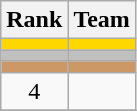<table class="wikitable" border="1">
<tr>
<th>Rank</th>
<th>Team</th>
</tr>
<tr bgcolor=gold>
<td align=center></td>
<td></td>
</tr>
<tr bgcolor=silver>
<td align=center></td>
<td></td>
</tr>
<tr bgcolor=cc9966>
<td align=center></td>
<td></td>
</tr>
<tr>
<td align=center>4</td>
<td></td>
</tr>
<tr>
</tr>
</table>
